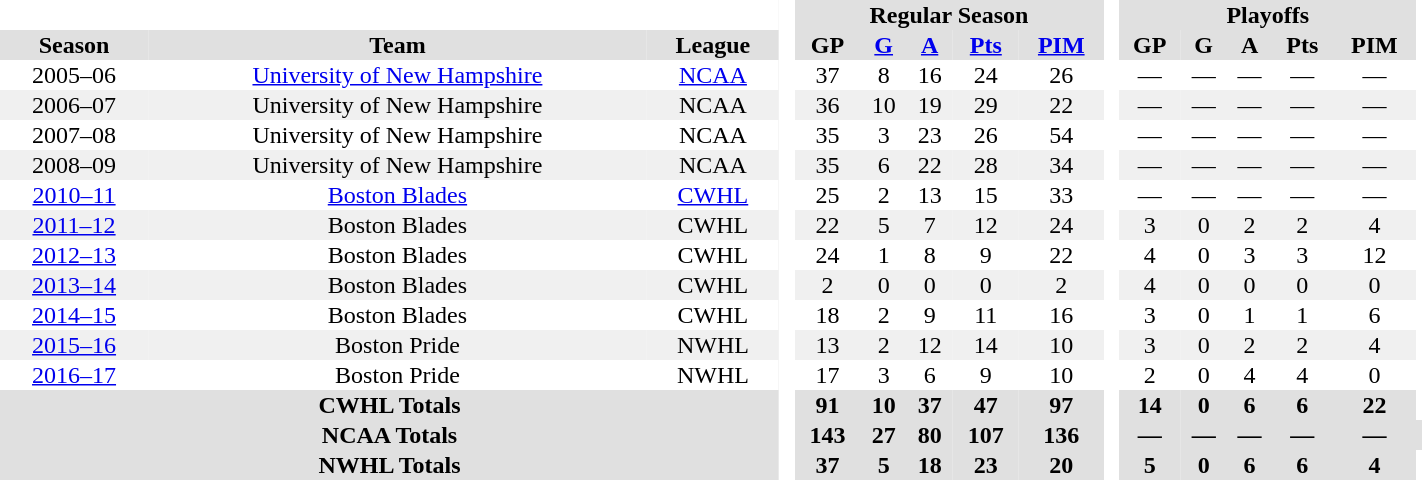<table border="0" cellpadding="1" cellspacing="0" style="text-align:center; width:75%">
<tr bgcolor="#e0e0e0">
<th colspan="3"  bgcolor="#ffffff"> </th>
<th rowspan="99" bgcolor="#ffffff"> </th>
<th colspan="5">Regular Season</th>
<th rowspan="99" bgcolor="#ffffff"> </th>
<th colspan="5">Playoffs</th>
</tr>
<tr bgcolor="#e0e0e0">
<th>Season</th>
<th>Team</th>
<th>League</th>
<th>GP</th>
<th><a href='#'>G</a></th>
<th><a href='#'>A</a></th>
<th><a href='#'>Pts</a></th>
<th><a href='#'>PIM</a></th>
<th>GP</th>
<th>G</th>
<th>A</th>
<th>Pts</th>
<th>PIM</th>
</tr>
<tr>
<td>2005–06</td>
<td><a href='#'>University of New Hampshire</a></td>
<td><a href='#'>NCAA</a></td>
<td>37</td>
<td>8</td>
<td>16</td>
<td>24</td>
<td>26</td>
<td>—</td>
<td>—</td>
<td>—</td>
<td>—</td>
<td>—</td>
</tr>
<tr bgcolor="#f0f0f0">
<td>2006–07</td>
<td>University of New Hampshire</td>
<td>NCAA</td>
<td>36</td>
<td>10</td>
<td>19</td>
<td>29</td>
<td>22</td>
<td>—</td>
<td>—</td>
<td>—</td>
<td>—</td>
<td>—</td>
</tr>
<tr>
<td>2007–08</td>
<td>University of New Hampshire</td>
<td>NCAA</td>
<td>35</td>
<td>3</td>
<td>23</td>
<td>26</td>
<td>54</td>
<td>—</td>
<td>—</td>
<td>—</td>
<td>—</td>
<td>—</td>
</tr>
<tr bgcolor="#f0f0f0">
<td>2008–09</td>
<td>University of New Hampshire</td>
<td>NCAA</td>
<td>35</td>
<td>6</td>
<td>22</td>
<td>28</td>
<td>34</td>
<td>—</td>
<td>—</td>
<td>—</td>
<td>—</td>
<td>—</td>
</tr>
<tr>
<td><a href='#'>2010–11</a></td>
<td><a href='#'>Boston Blades</a></td>
<td><a href='#'>CWHL</a></td>
<td>25</td>
<td>2</td>
<td>13</td>
<td>15</td>
<td>33</td>
<td>—</td>
<td>—</td>
<td>—</td>
<td>—</td>
<td>—</td>
</tr>
<tr bgcolor="#f0f0f0">
<td><a href='#'>2011–12</a></td>
<td>Boston Blades</td>
<td>CWHL</td>
<td>22</td>
<td>5</td>
<td>7</td>
<td>12</td>
<td>24</td>
<td>3</td>
<td>0</td>
<td>2</td>
<td>2</td>
<td>4</td>
</tr>
<tr>
<td><a href='#'>2012–13</a></td>
<td>Boston Blades</td>
<td>CWHL</td>
<td>24</td>
<td>1</td>
<td>8</td>
<td>9</td>
<td>22</td>
<td>4</td>
<td>0</td>
<td>3</td>
<td>3</td>
<td>12</td>
</tr>
<tr bgcolor="#f0f0f0">
<td><a href='#'>2013–14</a></td>
<td>Boston Blades</td>
<td>CWHL</td>
<td>2</td>
<td>0</td>
<td>0</td>
<td>0</td>
<td>2</td>
<td>4</td>
<td>0</td>
<td>0</td>
<td>0</td>
<td>0</td>
</tr>
<tr>
<td><a href='#'>2014–15</a></td>
<td>Boston Blades</td>
<td>CWHL</td>
<td>18</td>
<td>2</td>
<td>9</td>
<td>11</td>
<td>16</td>
<td>3</td>
<td>0</td>
<td>1</td>
<td>1</td>
<td>6</td>
</tr>
<tr>
</tr>
<tr bgcolor="#f0f0f0">
<td><a href='#'>2015–16</a></td>
<td>Boston Pride</td>
<td>NWHL</td>
<td>13</td>
<td>2</td>
<td>12</td>
<td>14</td>
<td>10</td>
<td>3</td>
<td>0</td>
<td>2</td>
<td>2</td>
<td>4</td>
</tr>
<tr>
<td><a href='#'>2016–17</a></td>
<td>Boston Pride</td>
<td>NWHL</td>
<td>17</td>
<td>3</td>
<td>6</td>
<td>9</td>
<td>10</td>
<td>2</td>
<td>0</td>
<td>4</td>
<td>4</td>
<td>0</td>
</tr>
<tr bgcolor="#e0e0e0">
<th colspan="3">CWHL Totals</th>
<th>91</th>
<th>10</th>
<th>37</th>
<th>47</th>
<th>97</th>
<th>14</th>
<th>0</th>
<th>6</th>
<th>6</th>
<th>22</th>
</tr>
<tr bgcolor="#e0e0e0">
<th colspan="3">NCAA Totals</th>
<th>143</th>
<th>27</th>
<th>80</th>
<th>107</th>
<th>136</th>
<th>—</th>
<th>—</th>
<th>—</th>
<th>—</th>
<th>—</th>
<td></td>
</tr>
<tr bgcolor="#e0e0e0">
<th colspan="3">NWHL Totals</th>
<th>37</th>
<th>5</th>
<th>18</th>
<th>23</th>
<th>20</th>
<th>5</th>
<th>0</th>
<th>6</th>
<th>6</th>
<th>4</th>
</tr>
</table>
